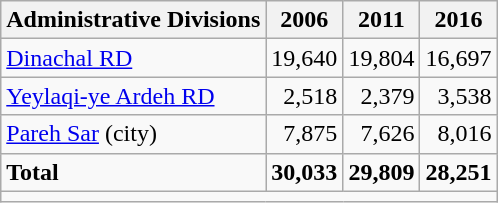<table class="wikitable">
<tr>
<th>Administrative Divisions</th>
<th>2006</th>
<th>2011</th>
<th>2016</th>
</tr>
<tr>
<td><a href='#'>Dinachal RD</a></td>
<td style="text-align: right;">19,640</td>
<td style="text-align: right;">19,804</td>
<td style="text-align: right;">16,697</td>
</tr>
<tr>
<td><a href='#'>Yeylaqi-ye Ardeh RD</a></td>
<td style="text-align: right;">2,518</td>
<td style="text-align: right;">2,379</td>
<td style="text-align: right;">3,538</td>
</tr>
<tr>
<td><a href='#'>Pareh Sar</a> (city)</td>
<td style="text-align: right;">7,875</td>
<td style="text-align: right;">7,626</td>
<td style="text-align: right;">8,016</td>
</tr>
<tr>
<td><strong>Total</strong></td>
<td style="text-align: right;"><strong>30,033</strong></td>
<td style="text-align: right;"><strong>29,809</strong></td>
<td style="text-align: right;"><strong>28,251</strong></td>
</tr>
<tr>
<td colspan=4></td>
</tr>
</table>
